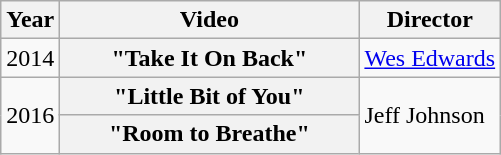<table class="wikitable plainrowheaders">
<tr>
<th>Year</th>
<th style="width:12em;">Video</th>
<th>Director</th>
</tr>
<tr>
<td>2014</td>
<th scope="row">"Take It On Back"</th>
<td><a href='#'>Wes Edwards</a></td>
</tr>
<tr>
<td rowspan="2">2016</td>
<th scope="row">"Little Bit of You"</th>
<td rowspan="2">Jeff Johnson</td>
</tr>
<tr>
<th scope="row">"Room to Breathe"</th>
</tr>
</table>
